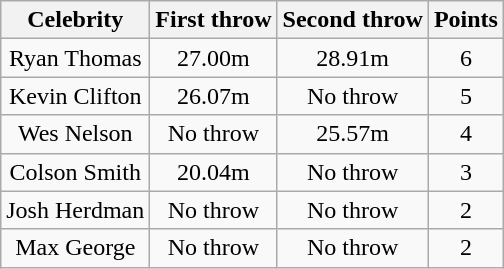<table class="wikitable plainrowheaders" style="text-align:center;">
<tr>
<th>Celebrity</th>
<th>First throw</th>
<th>Second throw</th>
<th>Points</th>
</tr>
<tr>
<td>Ryan Thomas</td>
<td>27.00m</td>
<td>28.91m</td>
<td>6</td>
</tr>
<tr>
<td>Kevin Clifton</td>
<td>26.07m</td>
<td>No throw</td>
<td>5</td>
</tr>
<tr>
<td>Wes Nelson</td>
<td>No throw</td>
<td>25.57m</td>
<td>4</td>
</tr>
<tr>
<td>Colson Smith</td>
<td>20.04m</td>
<td>No throw</td>
<td>3</td>
</tr>
<tr>
<td>Josh Herdman</td>
<td>No throw</td>
<td>No throw</td>
<td>2</td>
</tr>
<tr>
<td>Max George</td>
<td>No throw</td>
<td>No throw</td>
<td>2</td>
</tr>
</table>
